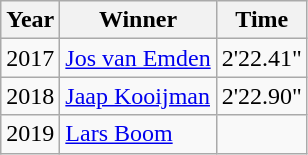<table class="wikitable" style="font-size:100%" width=>
<tr>
<th>Year</th>
<th>Winner</th>
<th>Time</th>
</tr>
<tr>
<td>2017</td>
<td> <a href='#'>Jos van Emden</a></td>
<td>2'22.41"</td>
</tr>
<tr>
<td>2018</td>
<td> <a href='#'>Jaap Kooijman</a></td>
<td>2'22.90"</td>
</tr>
<tr>
<td>2019</td>
<td> <a href='#'>Lars Boom</a></td>
<td></td>
</tr>
</table>
